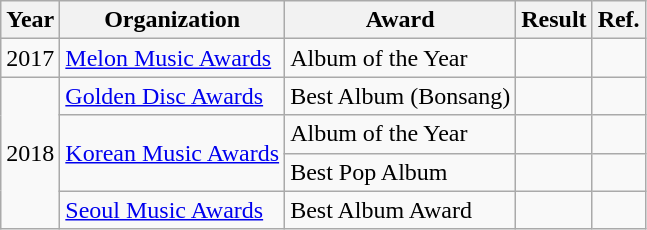<table class="wikitable plainrowheaders">
<tr>
<th scope="col">Year</th>
<th scope="col">Organization</th>
<th scope="col">Award</th>
<th scope="col">Result</th>
<th>Ref.</th>
</tr>
<tr>
<td>2017</td>
<td><a href='#'>Melon Music Awards</a></td>
<td>Album of the Year</td>
<td></td>
<td align="center"></td>
</tr>
<tr>
<td rowspan="4">2018</td>
<td><a href='#'>Golden Disc Awards</a></td>
<td>Best Album (Bonsang)</td>
<td></td>
<td align="center"></td>
</tr>
<tr>
<td rowspan="2"><a href='#'>Korean Music Awards</a></td>
<td>Album of the Year</td>
<td></td>
<td align="center"></td>
</tr>
<tr>
<td>Best Pop Album</td>
<td></td>
<td align="center"></td>
</tr>
<tr>
<td><a href='#'>Seoul Music Awards</a></td>
<td>Best Album Award</td>
<td></td>
<td align="center"></td>
</tr>
</table>
